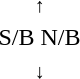<table style="text-align:center;">
<tr>
<td><small>  ↑ </small></td>
</tr>
<tr>
<td><span>S/B</span>   <span>N/B</span></td>
</tr>
<tr>
<td><small> ↓  </small></td>
</tr>
</table>
